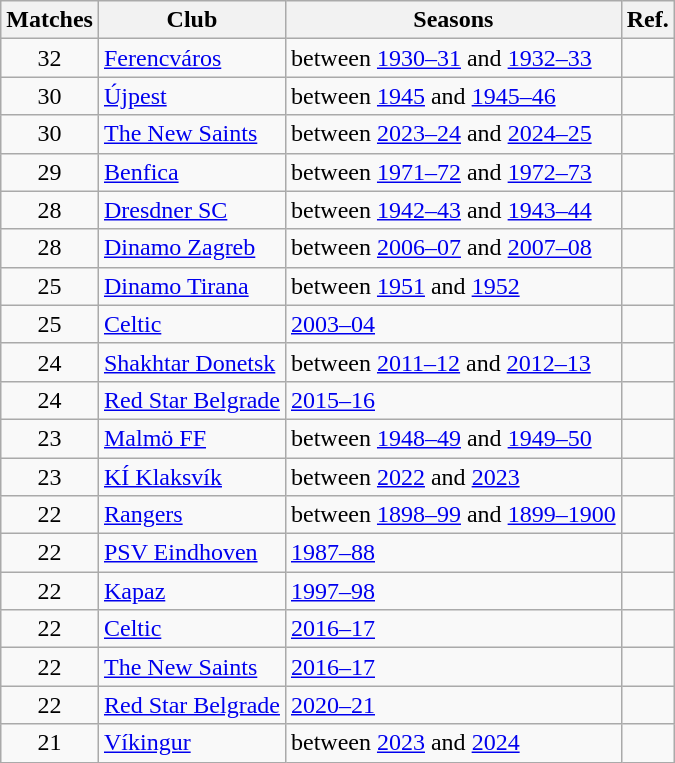<table class="wikitable sortable" style="text-align:left">
<tr>
<th>Matches</th>
<th>Club</th>
<th>Seasons</th>
<th>Ref.</th>
</tr>
<tr>
<td style="text-align:center;">32</td>
<td> <a href='#'>Ferencváros</a></td>
<td>between <a href='#'>1930–31</a> and <a href='#'>1932–33</a></td>
<td></td>
</tr>
<tr>
<td style="text-align:center;">30</td>
<td> <a href='#'>Újpest</a></td>
<td>between <a href='#'>1945</a> and <a href='#'>1945–46</a></td>
<td></td>
</tr>
<tr>
<td style="text-align:center;">30</td>
<td> <a href='#'>The New Saints</a></td>
<td>between <a href='#'>2023–24</a> and <a href='#'>2024–25</a></td>
<td></td>
</tr>
<tr>
<td style="text-align:center;">29</td>
<td> <a href='#'>Benfica</a></td>
<td>between <a href='#'>1971–72</a> and <a href='#'>1972–73</a></td>
<td></td>
</tr>
<tr>
<td style="text-align:center;">28</td>
<td> <a href='#'>Dresdner SC</a></td>
<td>between <a href='#'>1942–43</a> and <a href='#'>1943–44</a></td>
<td></td>
</tr>
<tr>
<td style="text-align:center;">28</td>
<td> <a href='#'>Dinamo Zagreb</a></td>
<td>between <a href='#'>2006–07</a> and <a href='#'>2007–08</a></td>
<td></td>
</tr>
<tr>
<td style="text-align:center;">25</td>
<td> <a href='#'>Dinamo Tirana</a></td>
<td>between <a href='#'>1951</a> and <a href='#'>1952</a></td>
<td></td>
</tr>
<tr>
<td style="text-align:center;">25</td>
<td> <a href='#'>Celtic</a></td>
<td><a href='#'>2003–04</a></td>
<td></td>
</tr>
<tr>
<td style="text-align:center;">24</td>
<td> <a href='#'>Shakhtar Donetsk</a></td>
<td>between <a href='#'>2011–12</a> and <a href='#'>2012–13</a></td>
<td></td>
</tr>
<tr>
<td style="text-align:center;">24</td>
<td> <a href='#'>Red Star Belgrade</a></td>
<td><a href='#'>2015–16</a></td>
<td></td>
</tr>
<tr>
<td style="text-align:center;">23</td>
<td> <a href='#'>Malmö FF</a></td>
<td>between <a href='#'>1948–49</a> and <a href='#'>1949–50</a></td>
<td></td>
</tr>
<tr>
<td style="text-align:center;">23</td>
<td> <a href='#'>KÍ Klaksvík</a></td>
<td>between <a href='#'>2022</a> and <a href='#'>2023</a></td>
<td></td>
</tr>
<tr>
<td style="text-align:center;">22</td>
<td> <a href='#'>Rangers</a></td>
<td>between <a href='#'>1898–99</a> and <a href='#'>1899–1900</a></td>
<td></td>
</tr>
<tr>
<td style="text-align:center;">22</td>
<td> <a href='#'>PSV Eindhoven</a></td>
<td><a href='#'>1987–88</a></td>
<td></td>
</tr>
<tr>
<td style="text-align:center;">22</td>
<td> <a href='#'>Kapaz</a></td>
<td><a href='#'>1997–98</a></td>
<td></td>
</tr>
<tr>
<td style="text-align:center;">22</td>
<td> <a href='#'>Celtic</a></td>
<td><a href='#'>2016–17</a></td>
<td></td>
</tr>
<tr>
<td style="text-align:center;">22</td>
<td> <a href='#'>The New Saints</a></td>
<td><a href='#'>2016–17</a></td>
<td></td>
</tr>
<tr>
<td style="text-align:center;">22</td>
<td> <a href='#'>Red Star Belgrade</a></td>
<td><a href='#'>2020–21</a></td>
<td></td>
</tr>
<tr>
<td style="text-align:center;">21</td>
<td> <a href='#'>Víkingur</a></td>
<td>between <a href='#'>2023</a> and <a href='#'>2024</a></td>
<td></td>
</tr>
</table>
